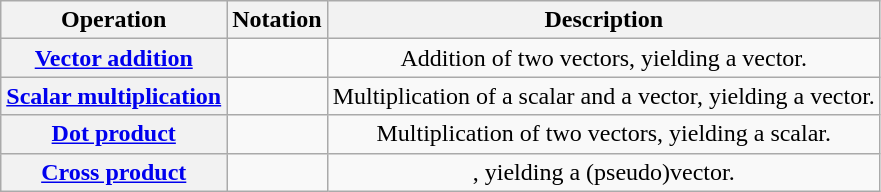<table class="wikitable" style="text-align:center">
<tr>
<th scope="col">Operation</th>
<th scope="col">Notation</th>
<th scope="col">Description</th>
</tr>
<tr>
<th><a href='#'>Vector addition</a></th>
<td></td>
<td>Addition of two vectors, yielding a vector.</td>
</tr>
<tr>
<th scope="row"><a href='#'>Scalar multiplication</a></th>
<td></td>
<td>Multiplication of a scalar and a vector, yielding a vector.</td>
</tr>
<tr>
<th scope="row"><a href='#'>Dot product</a></th>
<td></td>
<td>Multiplication of two vectors, yielding a scalar.</td>
</tr>
<tr>
<th scope="row"><a href='#'>Cross product</a></th>
<td></td>
<td>, yielding a (pseudo)vector.</td>
</tr>
</table>
